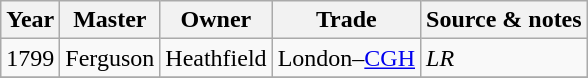<table class=" wikitable">
<tr>
<th>Year</th>
<th>Master</th>
<th>Owner</th>
<th>Trade</th>
<th>Source & notes</th>
</tr>
<tr>
<td>1799</td>
<td>Ferguson</td>
<td>Heathfield</td>
<td>London–<a href='#'>CGH</a></td>
<td><em>LR</em></td>
</tr>
<tr>
</tr>
</table>
